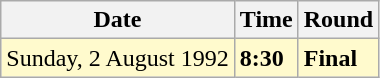<table class="wikitable">
<tr>
<th>Date</th>
<th>Time</th>
<th>Round</th>
</tr>
<tr style=background:lemonchiffon>
<td>Sunday, 2 August 1992</td>
<td><strong>8:30</strong></td>
<td><strong>Final</strong></td>
</tr>
</table>
